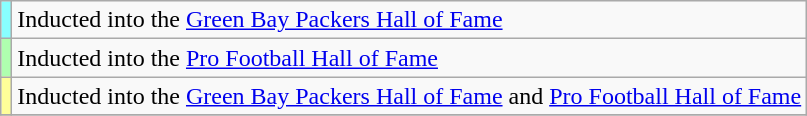<table class="wikitable plainrowheaders" border="1">
<tr>
<td bgcolor="#88FFFF" align="center"><sup></sup></td>
<td>Inducted into the <a href='#'>Green Bay Packers Hall of Fame</a></td>
</tr>
<tr>
<td bgcolor="#AFFFAF" align="center"></td>
<td>Inducted into the <a href='#'>Pro Football Hall of Fame</a></td>
</tr>
<tr>
<td bgcolor="#FFFF99" align="center"></td>
<td>Inducted into the <a href='#'>Green Bay Packers Hall of Fame</a> and <a href='#'>Pro Football Hall of Fame</a></td>
</tr>
<tr>
</tr>
</table>
